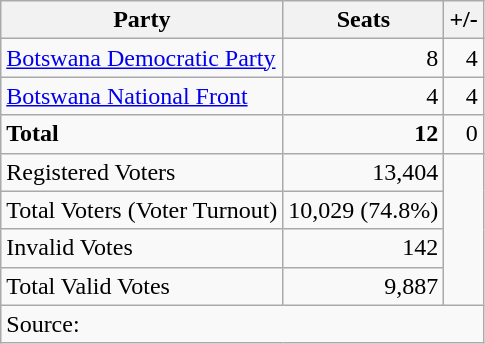<table class=wikitable style=text-align:right>
<tr>
<th>Party</th>
<th>Seats</th>
<th>+/-</th>
</tr>
<tr>
<td align=left><a href='#'>Botswana Democratic Party</a></td>
<td>8</td>
<td>4</td>
</tr>
<tr>
<td align=left><a href='#'>Botswana National Front</a></td>
<td>4</td>
<td>4</td>
</tr>
<tr>
<td align=left><strong>Total</strong></td>
<td><strong>12</strong></td>
<td>0</td>
</tr>
<tr>
<td align=left>Registered Voters</td>
<td>13,404</td>
</tr>
<tr>
<td align=left>Total Voters (Voter Turnout)</td>
<td>10,029 (74.8%)</td>
</tr>
<tr>
<td align=left>Invalid Votes</td>
<td>142</td>
</tr>
<tr>
<td align=left>Total Valid Votes</td>
<td>9,887</td>
</tr>
<tr>
<td colspan=4 align=left>Source: </td>
</tr>
</table>
